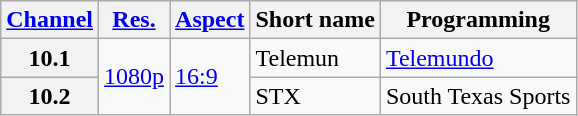<table class="wikitable">
<tr>
<th scope = "col"><a href='#'>Channel</a></th>
<th scope = "col"><a href='#'>Res.</a></th>
<th scope = "col"><a href='#'>Aspect</a></th>
<th scope = "col">Short name</th>
<th scope = "col">Programming</th>
</tr>
<tr>
<th scope = "row">10.1</th>
<td rowspan="2"><a href='#'>1080p</a></td>
<td rowspan="2"><a href='#'>16:9</a></td>
<td>Telemun</td>
<td><a href='#'>Telemundo</a></td>
</tr>
<tr>
<th scope = "row">10.2</th>
<td>STX</td>
<td>South Texas Sports</td>
</tr>
</table>
